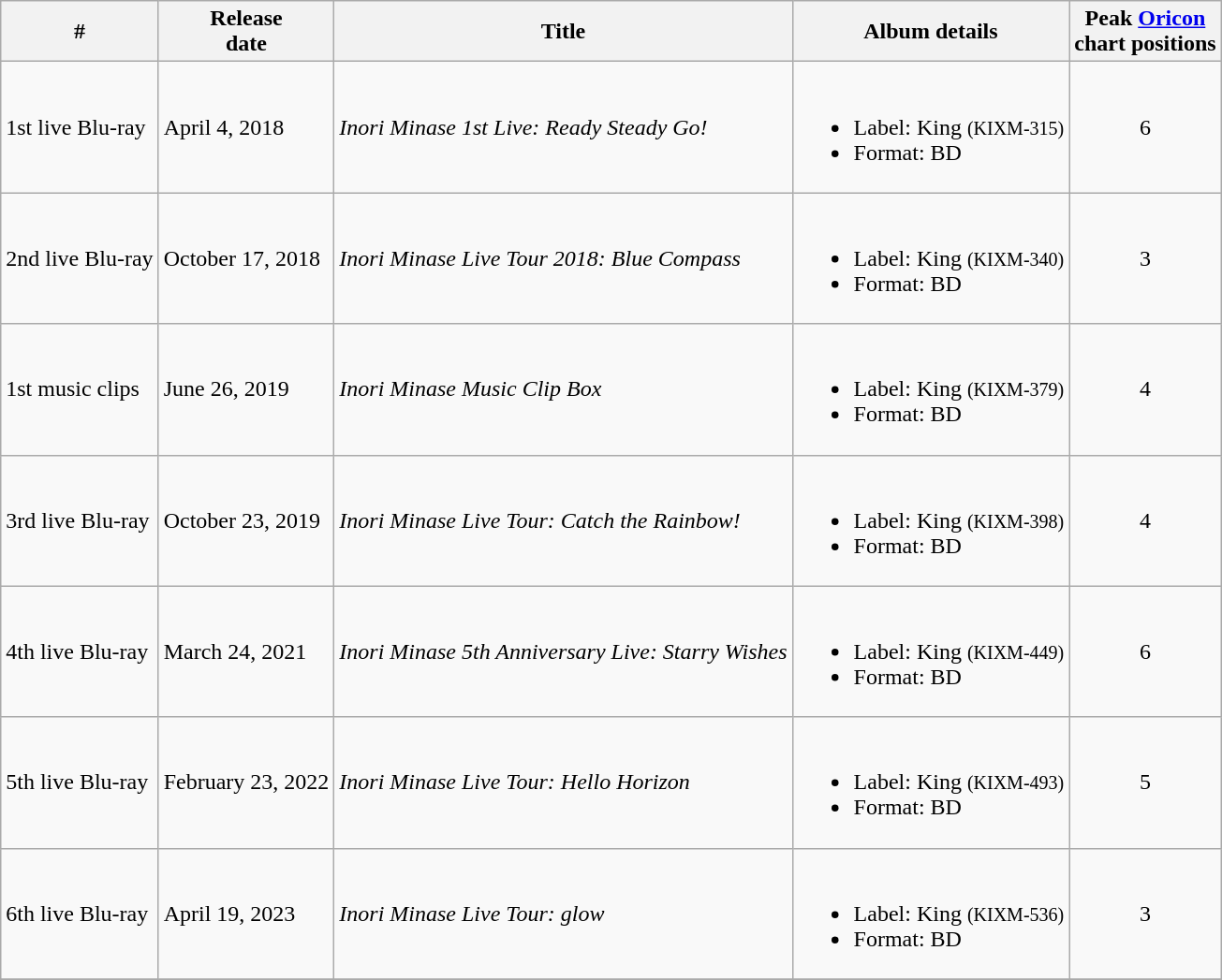<table class="wikitable">
<tr>
<th>#</th>
<th>Release<br>date</th>
<th>Title</th>
<th>Album details</th>
<th>Peak <a href='#'>Oricon</a><br> chart positions</th>
</tr>
<tr>
<td>1st live Blu-ray</td>
<td>April 4, 2018</td>
<td align="left"><em>Inori Minase 1st Live: Ready Steady Go!</em></td>
<td><br><ul><li>Label: King <small>(KIXM-315)</small></li><li>Format: BD</li></ul></td>
<td align="center">6</td>
</tr>
<tr>
<td>2nd live Blu-ray</td>
<td>October 17, 2018</td>
<td><em>Inori Minase Live Tour 2018: Blue Compass</em></td>
<td><br><ul><li>Label: King <small>(KIXM-340)</small></li><li>Format: BD</li></ul></td>
<td align="center">3</td>
</tr>
<tr>
<td>1st music clips</td>
<td>June 26, 2019</td>
<td><em>Inori Minase Music Clip Box</em></td>
<td><br><ul><li>Label: King <small>(KIXM-379)</small></li><li>Format: BD</li></ul></td>
<td align="center">4</td>
</tr>
<tr>
<td>3rd live Blu-ray</td>
<td>October 23, 2019</td>
<td><em>Inori Minase Live Tour: Catch the Rainbow!</em></td>
<td><br><ul><li>Label: King <small>(KIXM-398)</small></li><li>Format: BD</li></ul></td>
<td align="center">4</td>
</tr>
<tr>
<td>4th live Blu-ray</td>
<td>March 24, 2021</td>
<td><em>Inori Minase 5th Anniversary Live: Starry Wishes</em></td>
<td><br><ul><li>Label: King <small>(KIXM-449)</small></li><li>Format: BD</li></ul></td>
<td align="center">6</td>
</tr>
<tr>
<td>5th live Blu-ray</td>
<td>February 23, 2022</td>
<td><em>Inori Minase Live Tour: Hello Horizon</em></td>
<td><br><ul><li>Label: King <small>(KIXM-493)</small></li><li>Format: BD</li></ul></td>
<td align="center">5</td>
</tr>
<tr>
<td>6th live Blu-ray</td>
<td>April 19, 2023</td>
<td><em>Inori Minase Live Tour: glow</em></td>
<td><br><ul><li>Label: King <small>(KIXM-536)</small></li><li>Format: BD</li></ul></td>
<td align="center">3</td>
</tr>
<tr>
</tr>
</table>
